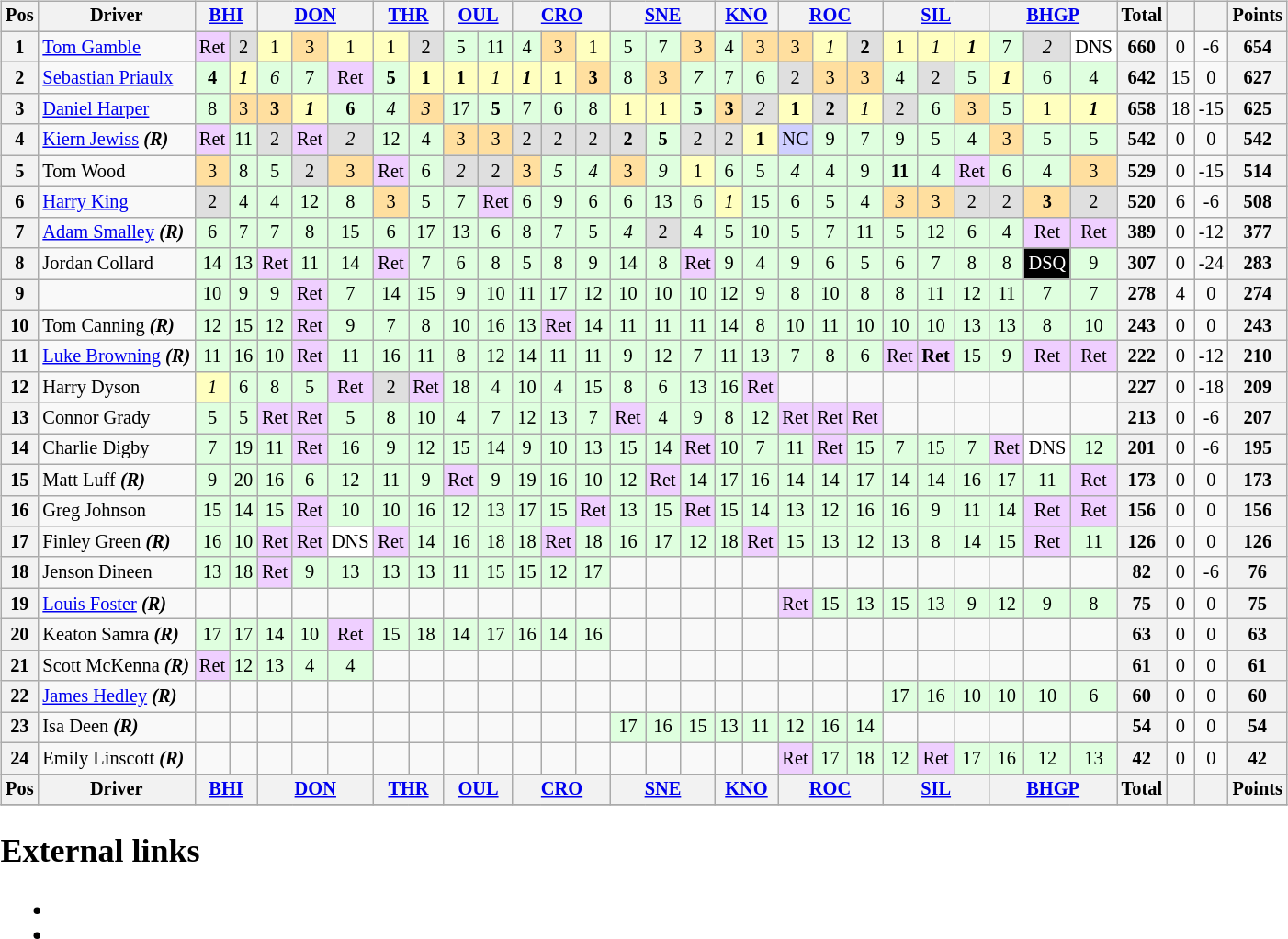<table>
<tr>
<td><br><table class="wikitable" style="font-size: 85%; text-align: center;">
<tr valign="top">
<th valign="middle">Pos</th>
<th valign="middle">Driver</th>
<th colspan=2><a href='#'>BHI</a></th>
<th colspan=3><a href='#'>DON</a></th>
<th colspan=2><a href='#'>THR</a></th>
<th colspan=2><a href='#'>OUL</a></th>
<th colspan=3><a href='#'>CRO</a></th>
<th colspan=3><a href='#'>SNE</a></th>
<th colspan=2><a href='#'>KNO</a></th>
<th colspan=3><a href='#'>ROC</a></th>
<th colspan=3><a href='#'>SIL</a></th>
<th colspan=3><a href='#'>BHGP</a></th>
<th valign=middle>Total</th>
<th valign=middle></th>
<th valign=middle></th>
<th valign=middle>Points</th>
</tr>
<tr>
<th>1</th>
<td align=left> <a href='#'>Tom Gamble</a></td>
<td style="background:#efcfff;">Ret</td>
<td style="background:#dfdfdf;">2</td>
<td style="background:#ffffbf;">1</td>
<td style="background:#ffdf9f;">3</td>
<td style="background:#ffffbf;">1</td>
<td style="background:#ffffbf;">1</td>
<td style="background:#dfdfdf;">2</td>
<td style="background:#dfffdf;">5</td>
<td style="background:#dfffdf;">11</td>
<td style="background:#dfffdf;">4</td>
<td style="background:#ffdf9f;">3</td>
<td style="background:#ffffbf;">1</td>
<td style="background:#dfffdf;">5</td>
<td style="background:#dfffdf;">7</td>
<td style="background:#ffdf9f;">3</td>
<td style="background:#dfffdf;">4</td>
<td style="background:#ffdf9f;">3</td>
<td style="background:#ffdf9f;">3</td>
<td style="background:#ffffbf;"><em>1</em></td>
<td style="background:#dfdfdf;"><strong>2</strong></td>
<td style="background:#ffffbf;">1</td>
<td style="background:#ffffbf;"><em>1</em></td>
<td style="background:#ffffbf;"><strong><em>1</em></strong></td>
<td style="background:#dfffdf;">7</td>
<td style="background:#dfdfdf;"><em>2</em></td>
<td style="background:#ffffff;">DNS</td>
<th>660</th>
<td>0</td>
<td>-6</td>
<th>654</th>
</tr>
<tr>
<th>2</th>
<td align=left> <a href='#'>Sebastian Priaulx</a></td>
<td style="background:#dfffdf;"><strong>4</strong></td>
<td style="background:#ffffbf;"><strong><em>1</em></strong></td>
<td style="background:#dfffdf;"><em>6</em></td>
<td style="background:#dfffdf;">7</td>
<td style="background:#efcfff;">Ret</td>
<td style="background:#dfffdf;"><strong>5</strong></td>
<td style="background:#ffffbf;"><strong>1</strong></td>
<td style="background:#ffffbf;"><strong>1</strong></td>
<td style="background:#ffffbf;"><em>1</em></td>
<td style="background:#ffffbf;"><strong><em>1</em></strong></td>
<td style="background:#ffffbf;"><strong>1</strong></td>
<td style="background:#ffdf9f;"><strong>3</strong></td>
<td style="background:#dfffdf;">8</td>
<td style="background:#ffdf9f;">3</td>
<td style="background:#dfffdf;"><em>7</em></td>
<td style="background:#dfffdf;">7</td>
<td style="background:#dfffdf;">6</td>
<td style="background:#dfdfdf;">2</td>
<td style="background:#ffdf9f;">3</td>
<td style="background:#ffdf9f;">3</td>
<td style="background:#dfffdf;">4</td>
<td style="background:#dfdfdf;">2</td>
<td style="background:#dfffdf;">5</td>
<td style="background:#ffffbf;"><strong><em>1</em></strong></td>
<td style="background:#dfffdf;">6</td>
<td style="background:#dfffdf;">4</td>
<th>642</th>
<td>15</td>
<td>0</td>
<th>627</th>
</tr>
<tr>
<th>3</th>
<td align=left> <a href='#'>Daniel Harper</a></td>
<td style="background:#dfffdf;">8</td>
<td style="background:#ffdf9f;">3</td>
<td style="background:#ffdf9f;"><strong>3</strong></td>
<td style="background:#ffffbf;"><strong><em>1</em></strong></td>
<td style="background:#dfffdf;"><strong>6</strong></td>
<td style="background:#dfffdf;"><em>4</em></td>
<td style="background:#ffdf9f;"><em>3</em></td>
<td style="background:#dfffdf;">17</td>
<td style="background:#dfffdf;"><strong>5</strong></td>
<td style="background:#dfffdf;">7</td>
<td style="background:#dfffdf;">6</td>
<td style="background:#dfffdf;">8</td>
<td style="background:#ffffbf;">1</td>
<td style="background:#ffffbf;">1</td>
<td style="background:#dfffdf;"><strong>5</strong></td>
<td style="background:#ffdf9f;"><strong>3</strong></td>
<td style="background:#dfdfdf;"><em>2</em></td>
<td style="background:#ffffbf;"><strong>1</strong></td>
<td style="background:#dfdfdf;"><strong>2</strong></td>
<td style="background:#ffffbf;"><em>1</em></td>
<td style="background:#dfdfdf;">2</td>
<td style="background:#dfffdf;">6</td>
<td style="background:#ffdf9f;">3</td>
<td style="background:#dfffdf;">5</td>
<td style="background:#ffffbf;">1</td>
<td style="background:#ffffbf;"><strong><em>1</em></strong></td>
<th>658</th>
<td>18</td>
<td>-15</td>
<th>625</th>
</tr>
<tr>
<th>4</th>
<td align=left> <a href='#'>Kiern Jewiss</a> <strong><em>(R)</em></strong></td>
<td style="background:#efcfff;">Ret</td>
<td style="background:#dfffdf;">11</td>
<td style="background:#dfdfdf;">2</td>
<td style="background:#efcfff;">Ret</td>
<td style="background:#dfdfdf;"><em>2</em></td>
<td style="background:#dfffdf;">12</td>
<td style="background:#dfffdf;">4</td>
<td style="background:#ffdf9f;">3</td>
<td style="background:#ffdf9f;">3</td>
<td style="background:#dfdfdf;">2</td>
<td style="background:#dfdfdf;">2</td>
<td style="background:#dfdfdf;">2</td>
<td style="background:#dfdfdf;"><strong>2</strong></td>
<td style="background:#dfffdf;"><strong>5</strong></td>
<td style="background:#dfdfdf;">2</td>
<td style="background:#dfdfdf;">2</td>
<td style="background:#ffffbf;"><strong>1</strong></td>
<td style="background:#cfcfff;">NC</td>
<td style="background:#dfffdf;">9</td>
<td style="background:#dfffdf;">7</td>
<td style="background:#dfffdf;">9</td>
<td style="background:#dfffdf;">5</td>
<td style="background:#dfffdf;">4</td>
<td style="background:#ffdf9f;">3</td>
<td style="background:#dfffdf;">5</td>
<td style="background:#dfffdf;">5</td>
<th>542</th>
<td>0</td>
<td>0</td>
<th>542</th>
</tr>
<tr>
<th>5</th>
<td align=left> Tom Wood</td>
<td style="background:#ffdf9f;">3</td>
<td style="background:#dfffdf;">8</td>
<td style="background:#dfffdf;">5</td>
<td style="background:#dfdfdf;">2</td>
<td style="background:#ffdf9f;">3</td>
<td style="background:#efcfff;">Ret</td>
<td style="background:#dfffdf;">6</td>
<td style="background:#dfdfdf;"><em>2</em></td>
<td style="background:#dfdfdf;">2</td>
<td style="background:#ffdf9f;">3</td>
<td style="background:#dfffdf;"><em>5</em></td>
<td style="background:#dfffdf;"><em>4</em></td>
<td style="background:#ffdf9f;">3</td>
<td style="background:#dfffdf;"><em>9</em></td>
<td style="background:#ffffbf;">1</td>
<td style="background:#dfffdf;">6</td>
<td style="background:#dfffdf;">5</td>
<td style="background:#dfffdf;"><em>4</em></td>
<td style="background:#dfffdf;">4</td>
<td style="background:#dfffdf;">9</td>
<td style="background:#dfffdf;"><strong>11</strong></td>
<td style="background:#dfffdf;">4</td>
<td style="background:#efcfff;">Ret</td>
<td style="background:#dfffdf;">6</td>
<td style="background:#dfffdf;">4</td>
<td style="background:#ffdf9f;">3</td>
<th>529</th>
<td>0</td>
<td>-15</td>
<th>514</th>
</tr>
<tr>
<th>6</th>
<td align=left> <a href='#'>Harry King</a></td>
<td style="background:#dfdfdf;">2</td>
<td style="background:#dfffdf;">4</td>
<td style="background:#dfffdf;">4</td>
<td style="background:#dfffdf;">12</td>
<td style="background:#dfffdf;">8</td>
<td style="background:#ffdf9f;">3</td>
<td style="background:#dfffdf;">5</td>
<td style="background:#dfffdf;">7</td>
<td style="background:#efcfff;">Ret</td>
<td style="background:#dfffdf;">6</td>
<td style="background:#dfffdf;">9</td>
<td style="background:#dfffdf;">6</td>
<td style="background:#dfffdf;">6</td>
<td style="background:#dfffdf;">13</td>
<td style="background:#dfffdf;">6</td>
<td style="background:#ffffbf;"><em>1</em></td>
<td style="background:#dfffdf;">15</td>
<td style="background:#dfffdf;">6</td>
<td style="background:#dfffdf;">5</td>
<td style="background:#dfffdf;">4</td>
<td style="background:#ffdf9f;"><em>3</em></td>
<td style="background:#ffdf9f;">3</td>
<td style="background:#dfdfdf;">2</td>
<td style="background:#dfdfdf;">2</td>
<td style="background:#ffdf9f;"><strong>3</strong></td>
<td style="background:#dfdfdf;">2</td>
<th>520</th>
<td>6</td>
<td>-6</td>
<th>508</th>
</tr>
<tr>
<th>7</th>
<td align=left> <a href='#'>Adam Smalley</a> <strong><em>(R)</em></strong></td>
<td style="background:#dfffdf;">6</td>
<td style="background:#dfffdf;">7</td>
<td style="background:#dfffdf;">7</td>
<td style="background:#dfffdf;">8</td>
<td style="background:#dfffdf;">15</td>
<td style="background:#dfffdf;">6</td>
<td style="background:#dfffdf;">17</td>
<td style="background:#dfffdf;">13</td>
<td style="background:#dfffdf;">6</td>
<td style="background:#dfffdf;">8</td>
<td style="background:#dfffdf;">7</td>
<td style="background:#dfffdf;">5</td>
<td style="background:#dfffdf;"><em>4</em></td>
<td style="background:#dfdfdf;">2</td>
<td style="background:#dfffdf;">4</td>
<td style="background:#dfffdf;">5</td>
<td style="background:#dfffdf;">10</td>
<td style="background:#dfffdf;">5</td>
<td style="background:#dfffdf;">7</td>
<td style="background:#dfffdf;">11</td>
<td style="background:#dfffdf;">5</td>
<td style="background:#dfffdf;">12</td>
<td style="background:#dfffdf;">6</td>
<td style="background:#dfffdf;">4</td>
<td style="background:#efcfff;">Ret</td>
<td style="background:#efcfff;">Ret</td>
<th>389</th>
<td>0</td>
<td>-12</td>
<th>377</th>
</tr>
<tr>
<th>8</th>
<td align=left> Jordan Collard</td>
<td style="background:#dfffdf;">14</td>
<td style="background:#dfffdf;">13</td>
<td style="background:#efcfff;">Ret</td>
<td style="background:#dfffdf;">11</td>
<td style="background:#dfffdf;">14</td>
<td style="background:#efcfff;">Ret</td>
<td style="background:#dfffdf;">7</td>
<td style="background:#dfffdf;">6</td>
<td style="background:#dfffdf;">8</td>
<td style="background:#dfffdf;">5</td>
<td style="background:#dfffdf;">8</td>
<td style="background:#dfffdf;">9</td>
<td style="background:#dfffdf;">14</td>
<td style="background:#dfffdf;">8</td>
<td style="background:#efcfff;">Ret</td>
<td style="background:#dfffdf;">9</td>
<td style="background:#dfffdf;">4</td>
<td style="background:#dfffdf;">9</td>
<td style="background:#dfffdf;">6</td>
<td style="background:#dfffdf;">5</td>
<td style="background:#dfffdf;">6</td>
<td style="background:#dfffdf;">7</td>
<td style="background:#dfffdf;">8</td>
<td style="background:#dfffdf;">8</td>
<td style="background-color:#000000; color:white">DSQ</td>
<td style="background:#dfffdf;">9</td>
<th>307</th>
<td>0</td>
<td>-24</td>
<th>283</th>
</tr>
<tr>
<th>9</th>
<td align=left></td>
<td style="background:#dfffdf;">10</td>
<td style="background:#dfffdf;">9</td>
<td style="background:#dfffdf;">9</td>
<td style="background:#efcfff;">Ret</td>
<td style="background:#dfffdf;">7</td>
<td style="background:#dfffdf;">14</td>
<td style="background:#dfffdf;">15</td>
<td style="background:#dfffdf;">9</td>
<td style="background:#dfffdf;">10</td>
<td style="background:#dfffdf;">11</td>
<td style="background:#dfffdf;">17</td>
<td style="background:#dfffdf;">12</td>
<td style="background:#dfffdf;">10</td>
<td style="background:#dfffdf;">10</td>
<td style="background:#dfffdf;">10</td>
<td style="background:#dfffdf;">12</td>
<td style="background:#dfffdf;">9</td>
<td style="background:#dfffdf;">8</td>
<td style="background:#dfffdf;">10</td>
<td style="background:#dfffdf;">8</td>
<td style="background:#dfffdf;">8</td>
<td style="background:#dfffdf;">11</td>
<td style="background:#dfffdf;">12</td>
<td style="background:#dfffdf;">11</td>
<td style="background:#dfffdf;">7</td>
<td style="background:#dfffdf;">7</td>
<th>278</th>
<td>4</td>
<td>0</td>
<th>274</th>
</tr>
<tr>
<th>10</th>
<td align=left> Tom Canning <strong><em>(R)</em></strong></td>
<td style="background:#dfffdf;">12</td>
<td style="background:#dfffdf;">15</td>
<td style="background:#dfffdf;">12</td>
<td style="background:#efcfff;">Ret</td>
<td style="background:#dfffdf;">9</td>
<td style="background:#dfffdf;">7</td>
<td style="background:#dfffdf;">8</td>
<td style="background:#dfffdf;">10</td>
<td style="background:#dfffdf;">16</td>
<td style="background:#dfffdf;">13</td>
<td style="background:#efcfff;">Ret</td>
<td style="background:#dfffdf;">14</td>
<td style="background:#dfffdf;">11</td>
<td style="background:#dfffdf;">11</td>
<td style="background:#dfffdf;">11</td>
<td style="background:#dfffdf;">14</td>
<td style="background:#dfffdf;">8</td>
<td style="background:#dfffdf;">10</td>
<td style="background:#dfffdf;">11</td>
<td style="background:#dfffdf;">10</td>
<td style="background:#dfffdf;">10</td>
<td style="background:#dfffdf;">10</td>
<td style="background:#dfffdf;">13</td>
<td style="background:#dfffdf;">13</td>
<td style="background:#dfffdf;">8</td>
<td style="background:#dfffdf;">10</td>
<th>243</th>
<td>0</td>
<td>0</td>
<th>243</th>
</tr>
<tr>
<th>11</th>
<td align=left> <a href='#'>Luke Browning</a> <strong><em>(R)</em></strong></td>
<td style="background:#dfffdf;">11</td>
<td style="background:#dfffdf;">16</td>
<td style="background:#dfffdf;">10</td>
<td style="background:#efcfff;">Ret</td>
<td style="background:#dfffdf;">11</td>
<td style="background:#dfffdf;">16</td>
<td style="background:#dfffdf;">11</td>
<td style="background:#dfffdf;">8</td>
<td style="background:#dfffdf;">12</td>
<td style="background:#dfffdf;">14</td>
<td style="background:#dfffdf;">11</td>
<td style="background:#dfffdf;">11</td>
<td style="background:#dfffdf;">9</td>
<td style="background:#dfffdf;">12</td>
<td style="background:#dfffdf;">7</td>
<td style="background:#dfffdf;">11</td>
<td style="background:#dfffdf;">13</td>
<td style="background:#dfffdf;">7</td>
<td style="background:#dfffdf;">8</td>
<td style="background:#dfffdf;">6</td>
<td style="background:#efcfff;">Ret</td>
<td style="background:#efcfff;"><strong>Ret</strong></td>
<td style="background:#dfffdf;">15</td>
<td style="background:#dfffdf;">9</td>
<td style="background:#efcfff;">Ret</td>
<td style="background:#efcfff;">Ret</td>
<th>222</th>
<td>0</td>
<td>-12</td>
<th>210</th>
</tr>
<tr>
<th>12</th>
<td align=left> Harry Dyson</td>
<td style="background:#ffffbf;"><em>1</em></td>
<td style="background:#dfffdf;">6</td>
<td style="background:#dfffdf;">8</td>
<td style="background:#dfffdf;">5</td>
<td style="background:#efcfff;">Ret</td>
<td style="background:#dfdfdf;">2</td>
<td style="background:#efcfff;">Ret</td>
<td style="background:#dfffdf;">18</td>
<td style="background:#dfffdf;">4</td>
<td style="background:#dfffdf;">10</td>
<td style="background:#dfffdf;">4</td>
<td style="background:#dfffdf;">15</td>
<td style="background:#dfffdf;">8</td>
<td style="background:#dfffdf;">6</td>
<td style="background:#dfffdf;">13</td>
<td style="background:#dfffdf;">16</td>
<td style="background:#efcfff;">Ret</td>
<td></td>
<td></td>
<td></td>
<td></td>
<td></td>
<td></td>
<td></td>
<td></td>
<td></td>
<th>227</th>
<td>0</td>
<td>-18</td>
<th>209</th>
</tr>
<tr>
<th>13</th>
<td align=left> Connor Grady</td>
<td style="background:#dfffdf;">5</td>
<td style="background:#dfffdf;">5</td>
<td style="background:#efcfff;">Ret</td>
<td style="background:#efcfff;">Ret</td>
<td style="background:#dfffdf;">5</td>
<td style="background:#dfffdf;">8</td>
<td style="background:#dfffdf;">10</td>
<td style="background:#dfffdf;">4</td>
<td style="background:#dfffdf;">7</td>
<td style="background:#dfffdf;">12</td>
<td style="background:#dfffdf;">13</td>
<td style="background:#dfffdf;">7</td>
<td style="background:#efcfff;">Ret</td>
<td style="background:#dfffdf;">4</td>
<td style="background:#dfffdf;">9</td>
<td style="background:#dfffdf;">8</td>
<td style="background:#dfffdf;">12</td>
<td style="background:#efcfff;">Ret</td>
<td style="background:#efcfff;">Ret</td>
<td style="background:#efcfff;">Ret</td>
<td></td>
<td></td>
<td></td>
<td></td>
<td></td>
<td></td>
<th>213</th>
<td>0</td>
<td>-6</td>
<th>207</th>
</tr>
<tr>
<th>14</th>
<td align=left> Charlie Digby</td>
<td style="background:#dfffdf;">7</td>
<td style="background:#dfffdf;">19</td>
<td style="background:#dfffdf;">11</td>
<td style="background:#efcfff;">Ret</td>
<td style="background:#dfffdf;">16</td>
<td style="background:#dfffdf;">9</td>
<td style="background:#dfffdf;">12</td>
<td style="background:#dfffdf;">15</td>
<td style="background:#dfffdf;">14</td>
<td style="background:#dfffdf;">9</td>
<td style="background:#dfffdf;">10</td>
<td style="background:#dfffdf;">13</td>
<td style="background:#dfffdf;">15</td>
<td style="background:#dfffdf;">14</td>
<td style="background:#efcfff;">Ret</td>
<td style="background:#dfffdf;">10</td>
<td style="background:#dfffdf;">7</td>
<td style="background:#dfffdf;">11</td>
<td style="background:#efcfff;">Ret</td>
<td style="background:#dfffdf;">15</td>
<td style="background:#dfffdf;">7</td>
<td style="background:#dfffdf;">15</td>
<td style="background:#dfffdf;">7</td>
<td style="background:#efcfff;">Ret</td>
<td style="background:#ffffff;">DNS</td>
<td style="background:#dfffdf;">12</td>
<th>201</th>
<td>0</td>
<td>-6</td>
<th>195</th>
</tr>
<tr>
<th>15</th>
<td align=left> Matt Luff <strong><em>(R)</em></strong></td>
<td style="background:#dfffdf;">9</td>
<td style="background:#dfffdf;">20</td>
<td style="background:#dfffdf;">16</td>
<td style="background:#dfffdf;">6</td>
<td style="background:#dfffdf;">12</td>
<td style="background:#dfffdf;">11</td>
<td style="background:#dfffdf;">9</td>
<td style="background:#efcfff;">Ret</td>
<td style="background:#dfffdf;">9</td>
<td style="background:#dfffdf;">19</td>
<td style="background:#dfffdf;">16</td>
<td style="background:#dfffdf;">10</td>
<td style="background:#dfffdf;">12</td>
<td style="background:#efcfff;">Ret</td>
<td style="background:#dfffdf;">14</td>
<td style="background:#dfffdf;">17</td>
<td style="background:#dfffdf;">16</td>
<td style="background:#dfffdf;">14</td>
<td style="background:#dfffdf;">14</td>
<td style="background:#dfffdf;">17</td>
<td style="background:#dfffdf;">14</td>
<td style="background:#dfffdf;">14</td>
<td style="background:#dfffdf;">16</td>
<td style="background:#dfffdf;">17</td>
<td style="background:#dfffdf;">11</td>
<td style="background:#efcfff;">Ret</td>
<th>173</th>
<td>0</td>
<td>0</td>
<th>173</th>
</tr>
<tr>
<th>16</th>
<td align=left> Greg Johnson</td>
<td style="background:#dfffdf;">15</td>
<td style="background:#dfffdf;">14</td>
<td style="background:#dfffdf;">15</td>
<td style="background:#efcfff;">Ret</td>
<td style="background:#dfffdf;">10</td>
<td style="background:#dfffdf;">10</td>
<td style="background:#dfffdf;">16</td>
<td style="background:#dfffdf;">12</td>
<td style="background:#dfffdf;">13</td>
<td style="background:#dfffdf;">17</td>
<td style="background:#dfffdf;">15</td>
<td style="background:#efcfff;">Ret</td>
<td style="background:#dfffdf;">13</td>
<td style="background:#dfffdf;">15</td>
<td style="background:#efcfff;">Ret</td>
<td style="background:#dfffdf;">15</td>
<td style="background:#dfffdf;">14</td>
<td style="background:#dfffdf;">13</td>
<td style="background:#dfffdf;">12</td>
<td style="background:#dfffdf;">16</td>
<td style="background:#dfffdf;">16</td>
<td style="background:#dfffdf;">9</td>
<td style="background:#dfffdf;">11</td>
<td style="background:#dfffdf;">14</td>
<td style="background:#efcfff;">Ret</td>
<td style="background:#efcfff;">Ret</td>
<th>156</th>
<td>0</td>
<td>0</td>
<th>156</th>
</tr>
<tr>
<th>17</th>
<td align=left> Finley Green <strong><em>(R)</em></strong></td>
<td style="background:#dfffdf;">16</td>
<td style="background:#dfffdf;">10</td>
<td style="background:#efcfff;">Ret</td>
<td style="background:#efcfff;">Ret</td>
<td style="background:#ffffff;">DNS</td>
<td style="background:#efcfff;">Ret</td>
<td style="background:#dfffdf;">14</td>
<td style="background:#dfffdf;">16</td>
<td style="background:#dfffdf;">18</td>
<td style="background:#dfffdf;">18</td>
<td style="background:#efcfff;">Ret</td>
<td style="background:#dfffdf;">18</td>
<td style="background:#dfffdf;">16</td>
<td style="background:#dfffdf;">17</td>
<td style="background:#dfffdf;">12</td>
<td style="background:#dfffdf;">18</td>
<td style="background:#efcfff;">Ret</td>
<td style="background:#dfffdf;">15</td>
<td style="background:#dfffdf;">13</td>
<td style="background:#dfffdf;">12</td>
<td style="background:#dfffdf;">13</td>
<td style="background:#dfffdf;">8</td>
<td style="background:#dfffdf;">14</td>
<td style="background:#dfffdf;">15</td>
<td style="background:#efcfff;">Ret</td>
<td style="background:#dfffdf;">11</td>
<th>126</th>
<td>0</td>
<td>0</td>
<th>126</th>
</tr>
<tr>
<th>18</th>
<td align=left> Jenson Dineen</td>
<td style="background:#dfffdf;">13</td>
<td style="background:#dfffdf;">18</td>
<td style="background:#efcfff;">Ret</td>
<td style="background:#dfffdf;">9</td>
<td style="background:#dfffdf;">13</td>
<td style="background:#dfffdf;">13</td>
<td style="background:#dfffdf;">13</td>
<td style="background:#dfffdf;">11</td>
<td style="background:#dfffdf;">15</td>
<td style="background:#dfffdf;">15</td>
<td style="background:#dfffdf;">12</td>
<td style="background:#dfffdf;">17</td>
<td></td>
<td></td>
<td></td>
<td></td>
<td></td>
<td></td>
<td></td>
<td></td>
<td></td>
<td></td>
<td></td>
<td></td>
<td></td>
<td></td>
<th>82</th>
<td>0</td>
<td>-6</td>
<th>76</th>
</tr>
<tr>
<th>19</th>
<td align=left> <a href='#'>Louis Foster</a> <strong><em>(R)</em></strong></td>
<td></td>
<td></td>
<td></td>
<td></td>
<td></td>
<td></td>
<td></td>
<td></td>
<td></td>
<td></td>
<td></td>
<td></td>
<td></td>
<td></td>
<td></td>
<td></td>
<td></td>
<td style="background:#efcfff;">Ret</td>
<td style="background:#dfffdf;">15</td>
<td style="background:#dfffdf;">13</td>
<td style="background:#dfffdf;">15</td>
<td style="background:#dfffdf;">13</td>
<td style="background:#dfffdf;">9</td>
<td style="background:#dfffdf;">12</td>
<td style="background:#dfffdf;">9</td>
<td style="background:#dfffdf;">8</td>
<th>75</th>
<td>0</td>
<td>0</td>
<th>75</th>
</tr>
<tr>
<th>20</th>
<td align=left> Keaton Samra <strong><em>(R)</em></strong></td>
<td style="background:#dfffdf;">17</td>
<td style="background:#dfffdf;">17</td>
<td style="background:#dfffdf;">14</td>
<td style="background:#dfffdf;">10</td>
<td style="background:#efcfff;">Ret</td>
<td style="background:#dfffdf;">15</td>
<td style="background:#dfffdf;">18</td>
<td style="background:#dfffdf;">14</td>
<td style="background:#dfffdf;">17</td>
<td style="background:#dfffdf;">16</td>
<td style="background:#dfffdf;">14</td>
<td style="background:#dfffdf;">16</td>
<td></td>
<td></td>
<td></td>
<td></td>
<td></td>
<td></td>
<td></td>
<td></td>
<td></td>
<td></td>
<td></td>
<td></td>
<td></td>
<td></td>
<th>63</th>
<td>0</td>
<td>0</td>
<th>63</th>
</tr>
<tr>
<th>21</th>
<td align=left> Scott McKenna <strong><em>(R)</em></strong></td>
<td style="background:#efcfff;">Ret</td>
<td style="background:#dfffdf;">12</td>
<td style="background:#dfffdf;">13</td>
<td style="background:#dfffdf;">4</td>
<td style="background:#dfffdf;">4</td>
<td></td>
<td></td>
<td></td>
<td></td>
<td></td>
<td></td>
<td></td>
<td></td>
<td></td>
<td></td>
<td></td>
<td></td>
<td></td>
<td></td>
<td></td>
<td></td>
<td></td>
<td></td>
<td></td>
<td></td>
<td></td>
<th>61</th>
<td>0</td>
<td>0</td>
<th>61</th>
</tr>
<tr>
<th>22</th>
<td align=left> <a href='#'>James Hedley</a> <strong><em>(R)</em></strong></td>
<td></td>
<td></td>
<td></td>
<td></td>
<td></td>
<td></td>
<td></td>
<td></td>
<td></td>
<td></td>
<td></td>
<td></td>
<td></td>
<td></td>
<td></td>
<td></td>
<td></td>
<td></td>
<td></td>
<td></td>
<td style="background:#dfffdf;">17</td>
<td style="background:#dfffdf;">16</td>
<td style="background:#dfffdf;">10</td>
<td style="background:#dfffdf;">10</td>
<td style="background:#dfffdf;">10</td>
<td style="background:#dfffdf;">6</td>
<th>60</th>
<td>0</td>
<td>0</td>
<th>60</th>
</tr>
<tr>
<th>23</th>
<td align=left> Isa Deen <strong><em>(R)</em></strong></td>
<td></td>
<td></td>
<td></td>
<td></td>
<td></td>
<td></td>
<td></td>
<td></td>
<td></td>
<td></td>
<td></td>
<td></td>
<td style="background:#dfffdf;">17</td>
<td style="background:#dfffdf;">16</td>
<td style="background:#dfffdf;">15</td>
<td style="background:#dfffdf;">13</td>
<td style="background:#dfffdf;">11</td>
<td style="background:#dfffdf;">12</td>
<td style="background:#dfffdf;">16</td>
<td style="background:#dfffdf;">14</td>
<td></td>
<td></td>
<td></td>
<td></td>
<td></td>
<td></td>
<th>54</th>
<td>0</td>
<td>0</td>
<th>54</th>
</tr>
<tr>
<th>24</th>
<td align=left> Emily Linscott <strong><em>(R)</em></strong></td>
<td></td>
<td></td>
<td></td>
<td></td>
<td></td>
<td></td>
<td></td>
<td></td>
<td></td>
<td></td>
<td></td>
<td></td>
<td></td>
<td></td>
<td></td>
<td></td>
<td></td>
<td style="background:#efcfff;">Ret</td>
<td style="background:#dfffdf;">17</td>
<td style="background:#dfffdf;">18</td>
<td style="background:#dfffdf;">12</td>
<td style="background:#efcfff;">Ret</td>
<td style="background:#dfffdf;">17</td>
<td style="background:#dfffdf;">16</td>
<td style="background:#dfffdf;">12</td>
<td style="background:#dfffdf;">13</td>
<th>42</th>
<td>0</td>
<td>0</td>
<th>42</th>
</tr>
<tr>
<th valign="middle">Pos</th>
<th valign="middle">Driver</th>
<th colspan=2><a href='#'>BHI</a></th>
<th colspan=3><a href='#'>DON</a></th>
<th colspan=2><a href='#'>THR</a></th>
<th colspan=2><a href='#'>OUL</a></th>
<th colspan=3><a href='#'>CRO</a></th>
<th colspan=3><a href='#'>SNE</a></th>
<th colspan=2><a href='#'>KNO</a></th>
<th colspan=3><a href='#'>ROC</a></th>
<th colspan=3><a href='#'>SIL</a></th>
<th colspan=3><a href='#'>BHGP</a></th>
<th valign=middle>Total</th>
<th valign=middle></th>
<th valign=middle></th>
<th valign=middle>Points</th>
</tr>
<tr>
</tr>
</table>
<h2>External links</h2><ul><li></li><li></li></ul><br>
</td>
</tr>
</table>
